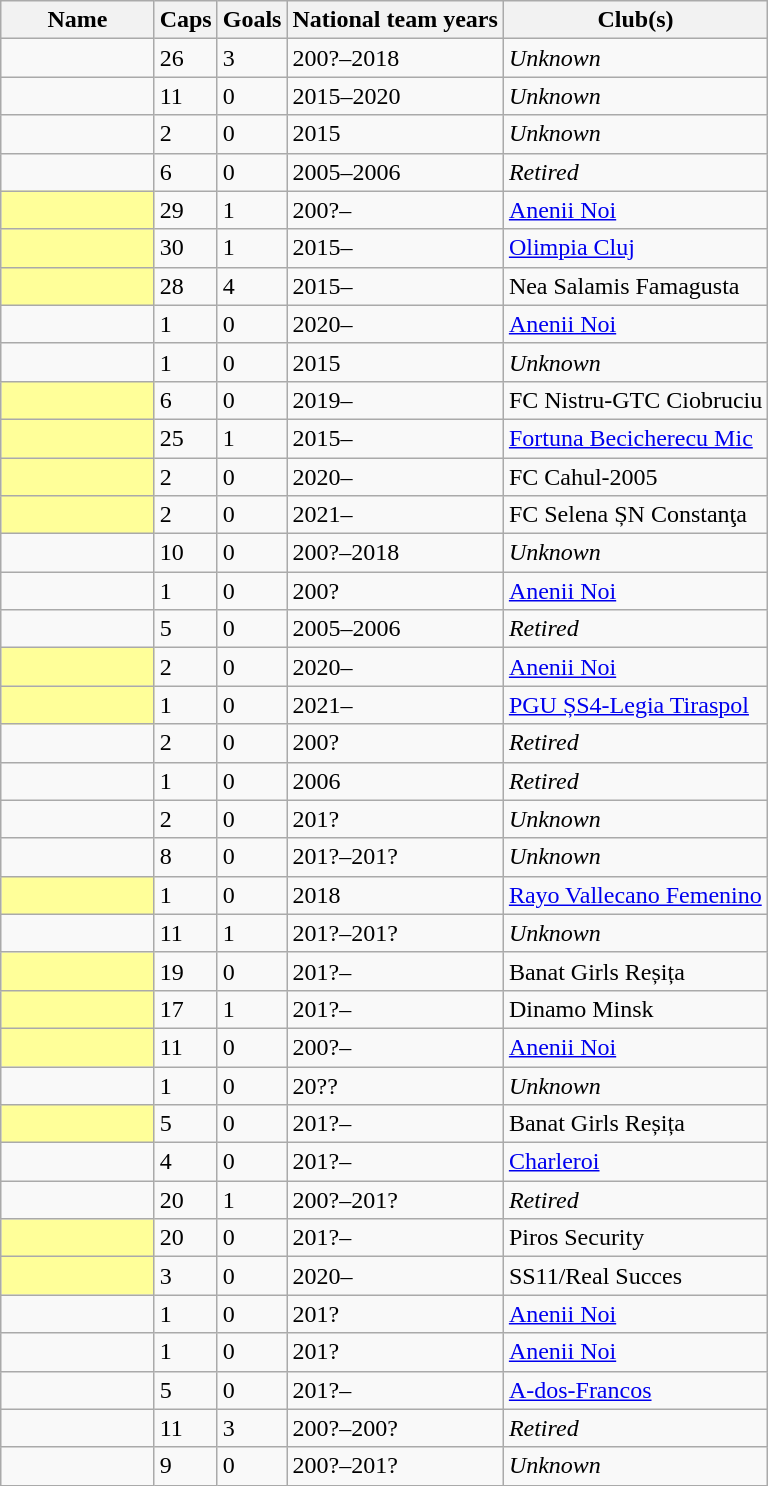<table class="wikitable sortable">
<tr>
<th width="20%">Name</th>
<th>Caps</th>
<th>Goals</th>
<th>National team years</th>
<th>Club(s)</th>
</tr>
<tr>
<td></td>
<td>26</td>
<td>3</td>
<td>200?–2018</td>
<td><em>Unknown</em></td>
</tr>
<tr>
<td></td>
<td>11</td>
<td>0</td>
<td>2015–2020</td>
<td><em>Unknown</em></td>
</tr>
<tr>
<td></td>
<td>2</td>
<td>0</td>
<td>2015</td>
<td><em>Unknown</em></td>
</tr>
<tr>
<td></td>
<td>6</td>
<td>0</td>
<td>2005–2006</td>
<td><em>Retired</em></td>
</tr>
<tr>
<td style="background-color:#FFFF99"><strong></strong></td>
<td>29</td>
<td>1</td>
<td>200?–</td>
<td> <a href='#'>Anenii Noi</a></td>
</tr>
<tr>
<td style="background-color:#FFFF99"><strong></strong></td>
<td>30</td>
<td>1</td>
<td>2015–</td>
<td> <a href='#'>Olimpia Cluj</a></td>
</tr>
<tr>
<td style="background-color:#FFFF99"><strong></strong></td>
<td>28</td>
<td>4</td>
<td>2015–</td>
<td> Nea Salamis Famagusta</td>
</tr>
<tr>
<td></td>
<td>1</td>
<td>0</td>
<td>2020–</td>
<td> <a href='#'>Anenii Noi</a></td>
</tr>
<tr>
<td></td>
<td>1</td>
<td>0</td>
<td>2015</td>
<td><em>Unknown</em></td>
</tr>
<tr>
<td style="background-color:#FFFF99"><strong></strong></td>
<td>6</td>
<td>0</td>
<td>2019–</td>
<td> FC Nistru-GTC Ciobruciu</td>
</tr>
<tr>
<td style="background-color:#FFFF99"><strong></strong></td>
<td>25</td>
<td>1</td>
<td>2015–</td>
<td> <a href='#'>Fortuna Becicherecu Mic</a></td>
</tr>
<tr>
<td style="background-color:#FFFF99"><strong></strong></td>
<td>2</td>
<td>0</td>
<td>2020–</td>
<td> FC Cahul-2005</td>
</tr>
<tr>
<td style="background-color:#FFFF99"><strong></strong></td>
<td>2</td>
<td>0</td>
<td>2021–</td>
<td> FC Selena ȘN Constanţa</td>
</tr>
<tr>
<td></td>
<td>10</td>
<td>0</td>
<td>200?–2018</td>
<td><em>Unknown</em></td>
</tr>
<tr>
<td></td>
<td>1</td>
<td>0</td>
<td>200?</td>
<td> <a href='#'>Anenii Noi</a></td>
</tr>
<tr>
<td></td>
<td>5</td>
<td>0</td>
<td>2005–2006</td>
<td><em>Retired</em></td>
</tr>
<tr>
<td style="background-color:#FFFF99"><strong></strong></td>
<td>2</td>
<td>0</td>
<td>2020–</td>
<td> <a href='#'>Anenii Noi</a></td>
</tr>
<tr>
<td style="background-color:#FFFF99"><strong></strong></td>
<td>1</td>
<td>0</td>
<td>2021–</td>
<td> <a href='#'>PGU ȘS4-Legia Tiraspol</a></td>
</tr>
<tr>
<td></td>
<td>2</td>
<td>0</td>
<td>200?</td>
<td><em>Retired</em></td>
</tr>
<tr>
<td></td>
<td>1</td>
<td>0</td>
<td>2006</td>
<td><em>Retired</em></td>
</tr>
<tr>
<td></td>
<td>2</td>
<td>0</td>
<td>201?</td>
<td><em>Unknown</em></td>
</tr>
<tr>
<td></td>
<td>8</td>
<td>0</td>
<td>201?–201?</td>
<td><em>Unknown</em></td>
</tr>
<tr>
<td style="background-color:#FFFF99"><strong></strong></td>
<td>1</td>
<td>0</td>
<td>2018</td>
<td><a href='#'>Rayo Vallecano Femenino</a></td>
</tr>
<tr>
<td></td>
<td>11</td>
<td>1</td>
<td>201?–201?</td>
<td><em>Unknown</em></td>
</tr>
<tr>
<td style="background-color:#FFFF99"><strong></strong></td>
<td>19</td>
<td>0</td>
<td>201?–</td>
<td> Banat Girls Reșița</td>
</tr>
<tr>
<td style="background-color:#FFFF99"><strong></strong></td>
<td>17</td>
<td>1</td>
<td>201?–</td>
<td> Dinamo Minsk</td>
</tr>
<tr>
<td style="background-color:#FFFF99"><strong></strong></td>
<td>11</td>
<td>0</td>
<td>200?–</td>
<td> <a href='#'>Anenii Noi</a></td>
</tr>
<tr>
<td></td>
<td>1</td>
<td>0</td>
<td>20??</td>
<td><em>Unknown</em></td>
</tr>
<tr>
<td style="background-color:#FFFF99"><strong></strong></td>
<td>5</td>
<td>0</td>
<td>201?–</td>
<td> Banat Girls Reșița</td>
</tr>
<tr>
<td></td>
<td>4</td>
<td>0</td>
<td>201?–</td>
<td> <a href='#'>Charleroi</a></td>
</tr>
<tr>
<td></td>
<td>20</td>
<td>1</td>
<td>200?–201?</td>
<td><em>Retired</em></td>
</tr>
<tr>
<td style="background-color:#FFFF99"><strong></strong></td>
<td>20</td>
<td>0</td>
<td>201?–</td>
<td> Piros Security</td>
</tr>
<tr>
<td style="background-color:#FFFF99"><strong></strong></td>
<td>3</td>
<td>0</td>
<td>2020–</td>
<td> SS11/Real Succes</td>
</tr>
<tr>
<td></td>
<td>1</td>
<td>0</td>
<td>201?</td>
<td> <a href='#'>Anenii Noi</a></td>
</tr>
<tr>
<td></td>
<td>1</td>
<td>0</td>
<td>201?</td>
<td> <a href='#'>Anenii Noi</a></td>
</tr>
<tr>
<td></td>
<td>5</td>
<td>0</td>
<td>201?–</td>
<td> <a href='#'>A-dos-Francos</a></td>
</tr>
<tr>
<td></td>
<td>11</td>
<td>3</td>
<td>200?–200?</td>
<td><em>Retired</em></td>
</tr>
<tr>
<td></td>
<td>9</td>
<td>0</td>
<td>200?–201?</td>
<td><em>Unknown</em></td>
</tr>
</table>
